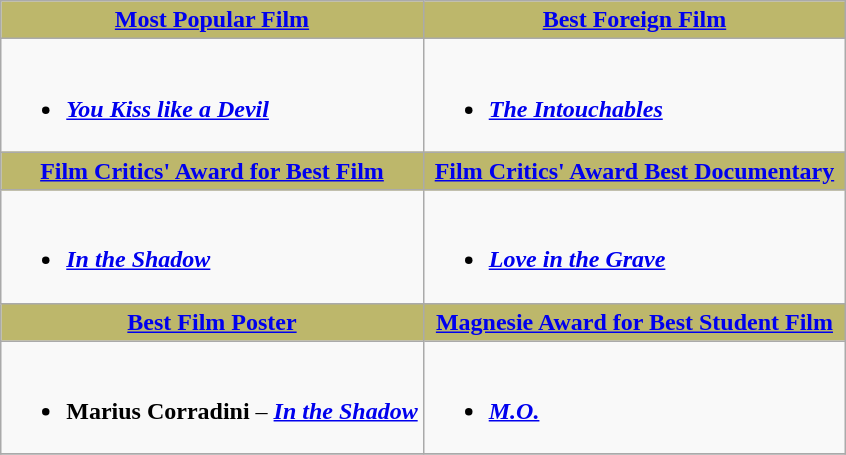<table class=wikitable>
<tr>
<th style="background:#BDB76B; width: 50%"><a href='#'>Most Popular Film</a></th>
<th style="background:#BDB76B; width: 50%"><a href='#'>Best Foreign Film</a></th>
</tr>
<tr>
<td valign="top"><br><ul><li><strong><em><a href='#'>You Kiss like a Devil</a></em></strong></li></ul></td>
<td valign="top"><br><ul><li><strong><em><a href='#'>The Intouchables</a></em></strong></li></ul></td>
</tr>
<tr>
<th style="background:#BDB76B; width: 50%"><a href='#'>Film Critics' Award for Best Film</a></th>
<th style="background:#BDB76B; width: 50%"><a href='#'>Film Critics' Award Best Documentary</a></th>
</tr>
<tr>
<td valign="top"><br><ul><li><strong><em><a href='#'>In the Shadow</a></em></strong></li></ul></td>
<td valign="top"><br><ul><li><strong><em><a href='#'>Love in the Grave</a></em></strong></li></ul></td>
</tr>
<tr>
<th style="background:#BDB76B; width: 50%"><a href='#'>Best Film Poster</a></th>
<th style="background:#BDB76B; width: 50%"><a href='#'>Magnesie Award for Best Student Film</a></th>
</tr>
<tr>
<td valign="top"><br><ul><li><strong>Marius Corradini</strong> – <strong><em><a href='#'>In the Shadow</a></em></strong></li></ul></td>
<td valign="top"><br><ul><li><strong><em><a href='#'>M.O.</a></em></strong></li></ul></td>
</tr>
<tr>
</tr>
</table>
